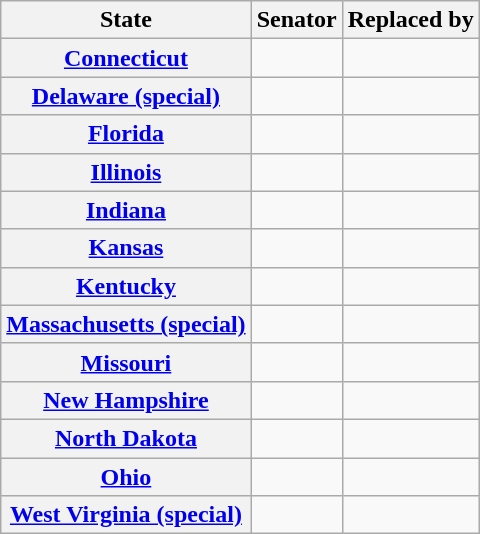<table class="wikitable sortable plainrowheaders">
<tr>
<th scope="col">State</th>
<th scope="col">Senator</th>
<th scope="col">Replaced by</th>
</tr>
<tr>
<th><a href='#'>Connecticut</a></th>
<td></td>
<td></td>
</tr>
<tr>
<th><a href='#'>Delaware (special)</a></th>
<td></td>
<td></td>
</tr>
<tr>
<th><a href='#'>Florida</a></th>
<td></td>
<td></td>
</tr>
<tr>
<th><a href='#'>Illinois</a></th>
<td></td>
<td></td>
</tr>
<tr>
<th><a href='#'>Indiana</a></th>
<td></td>
<td></td>
</tr>
<tr>
<th><a href='#'>Kansas</a></th>
<td></td>
<td></td>
</tr>
<tr>
<th><a href='#'>Kentucky</a></th>
<td></td>
<td></td>
</tr>
<tr>
<th><a href='#'>Massachusetts (special)</a></th>
<td></td>
<td></td>
</tr>
<tr>
<th><a href='#'>Missouri</a></th>
<td></td>
<td></td>
</tr>
<tr>
<th><a href='#'>New Hampshire</a></th>
<td></td>
<td></td>
</tr>
<tr>
<th><a href='#'>North Dakota</a></th>
<td></td>
<td></td>
</tr>
<tr>
<th><a href='#'>Ohio</a></th>
<td></td>
<td></td>
</tr>
<tr>
<th><a href='#'>West Virginia (special)</a></th>
<td></td>
<td></td>
</tr>
</table>
